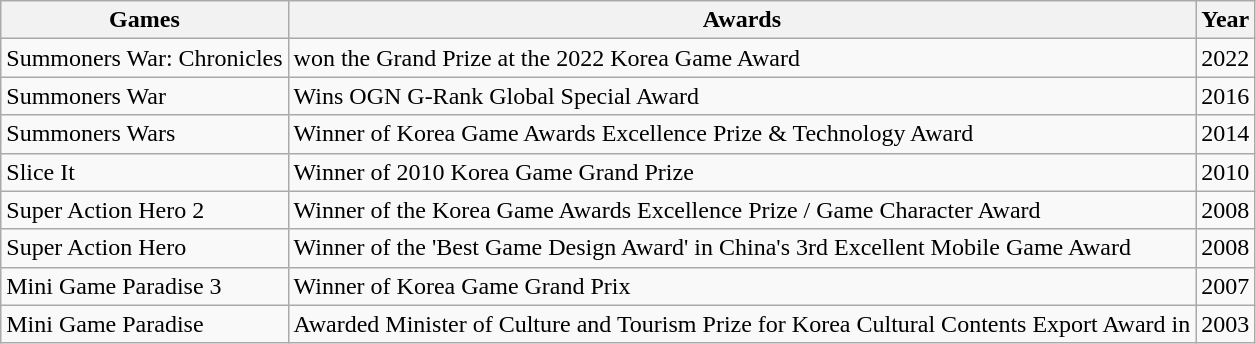<table class="wikitable">
<tr>
<th>Games</th>
<th>Awards</th>
<th>Year</th>
</tr>
<tr>
<td>Summoners War: Chronicles</td>
<td>won the Grand Prize at the 2022 Korea Game Award</td>
<td>2022</td>
</tr>
<tr>
<td>Summoners War</td>
<td>Wins OGN G-Rank Global Special Award</td>
<td>2016</td>
</tr>
<tr>
<td>Summoners Wars</td>
<td>Winner of Korea Game Awards Excellence Prize & Technology Award</td>
<td>2014</td>
</tr>
<tr>
<td>Slice It</td>
<td>Winner of 2010 Korea Game Grand Prize</td>
<td>2010</td>
</tr>
<tr>
<td>Super Action Hero 2</td>
<td>Winner of the Korea Game Awards Excellence Prize / Game Character Award</td>
<td>2008</td>
</tr>
<tr>
<td>Super Action Hero</td>
<td>Winner of the 'Best Game Design Award' in China's 3rd Excellent Mobile Game Award</td>
<td>2008</td>
</tr>
<tr>
<td>Mini Game Paradise 3</td>
<td>Winner of Korea Game Grand Prix</td>
<td>2007</td>
</tr>
<tr>
<td>Mini Game Paradise</td>
<td>Awarded Minister of Culture and Tourism Prize for Korea Cultural Contents Export Award in</td>
<td>2003</td>
</tr>
</table>
